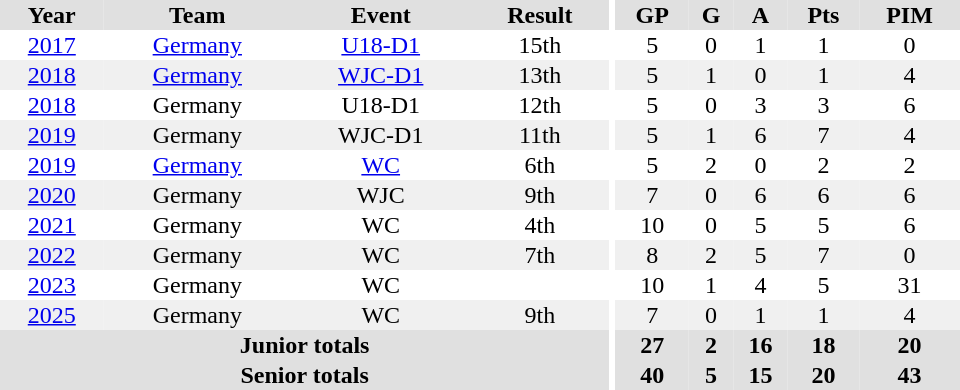<table border="0" cellpadding="1" cellspacing="0" ID="Table3" style="text-align:center; width:40em;">
<tr bgcolor="#e0e0e0">
<th>Year</th>
<th>Team</th>
<th>Event</th>
<th>Result</th>
<th rowspan="99" bgcolor="#fff"></th>
<th>GP</th>
<th>G</th>
<th>A</th>
<th>Pts</th>
<th>PIM</th>
</tr>
<tr>
<td><a href='#'>2017</a></td>
<td><a href='#'>Germany</a></td>
<td><a href='#'>U18-D1</a></td>
<td>15th</td>
<td>5</td>
<td>0</td>
<td>1</td>
<td>1</td>
<td>0</td>
</tr>
<tr bgcolor="#f0f0f0">
<td><a href='#'>2018</a></td>
<td><a href='#'>Germany</a></td>
<td><a href='#'>WJC-D1</a></td>
<td>13th</td>
<td>5</td>
<td>1</td>
<td>0</td>
<td>1</td>
<td>4</td>
</tr>
<tr>
<td><a href='#'>2018</a></td>
<td>Germany</td>
<td>U18-D1</td>
<td>12th</td>
<td>5</td>
<td>0</td>
<td>3</td>
<td>3</td>
<td>6</td>
</tr>
<tr bgcolor="#f0f0f0">
<td><a href='#'>2019</a></td>
<td>Germany</td>
<td>WJC-D1</td>
<td>11th</td>
<td>5</td>
<td>1</td>
<td>6</td>
<td>7</td>
<td>4</td>
</tr>
<tr>
<td><a href='#'>2019</a></td>
<td><a href='#'>Germany</a></td>
<td><a href='#'>WC</a></td>
<td>6th</td>
<td>5</td>
<td>2</td>
<td>0</td>
<td>2</td>
<td>2</td>
</tr>
<tr bgcolor="#f0f0f0">
<td><a href='#'>2020</a></td>
<td>Germany</td>
<td>WJC</td>
<td>9th</td>
<td>7</td>
<td>0</td>
<td>6</td>
<td>6</td>
<td>6</td>
</tr>
<tr>
<td><a href='#'>2021</a></td>
<td>Germany</td>
<td>WC</td>
<td>4th</td>
<td>10</td>
<td>0</td>
<td>5</td>
<td>5</td>
<td>6</td>
</tr>
<tr bgcolor="#f0f0f0">
<td><a href='#'>2022</a></td>
<td>Germany</td>
<td>WC</td>
<td>7th</td>
<td>8</td>
<td>2</td>
<td>5</td>
<td>7</td>
<td>0</td>
</tr>
<tr>
<td><a href='#'>2023</a></td>
<td>Germany</td>
<td>WC</td>
<td></td>
<td>10</td>
<td>1</td>
<td>4</td>
<td>5</td>
<td>31</td>
</tr>
<tr bgcolor="#f0f0f0">
<td><a href='#'>2025</a></td>
<td>Germany</td>
<td>WC</td>
<td>9th</td>
<td>7</td>
<td>0</td>
<td>1</td>
<td>1</td>
<td>4</td>
</tr>
<tr bgcolor="#e0e0e0">
<th colspan="4">Junior totals</th>
<th>27</th>
<th>2</th>
<th>16</th>
<th>18</th>
<th>20</th>
</tr>
<tr bgcolor="#e0e0e0">
<th colspan="4">Senior totals</th>
<th>40</th>
<th>5</th>
<th>15</th>
<th>20</th>
<th>43</th>
</tr>
</table>
